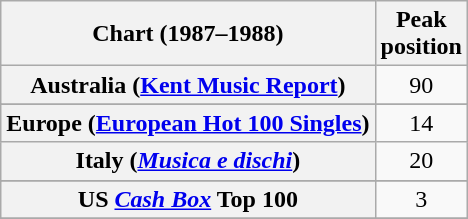<table class="wikitable sortable plainrowheaders" style="text-align:center">
<tr>
<th scope="col">Chart (1987–1988)</th>
<th scope="col">Peak<br> position</th>
</tr>
<tr>
<th scope="row">Australia (<a href='#'>Kent Music Report</a>)</th>
<td>90</td>
</tr>
<tr>
</tr>
<tr>
</tr>
<tr>
</tr>
<tr>
<th scope="row">Europe (<a href='#'>European Hot 100 Singles</a>)</th>
<td>14</td>
</tr>
<tr>
<th scope="row">Italy (<em><a href='#'>Musica e dischi</a></em>)</th>
<td>20</td>
</tr>
<tr>
</tr>
<tr>
</tr>
<tr>
</tr>
<tr>
</tr>
<tr>
</tr>
<tr>
</tr>
<tr>
</tr>
<tr>
<th scope="row">US <em><a href='#'>Cash Box</a></em> Top 100</th>
<td>3</td>
</tr>
<tr>
</tr>
</table>
